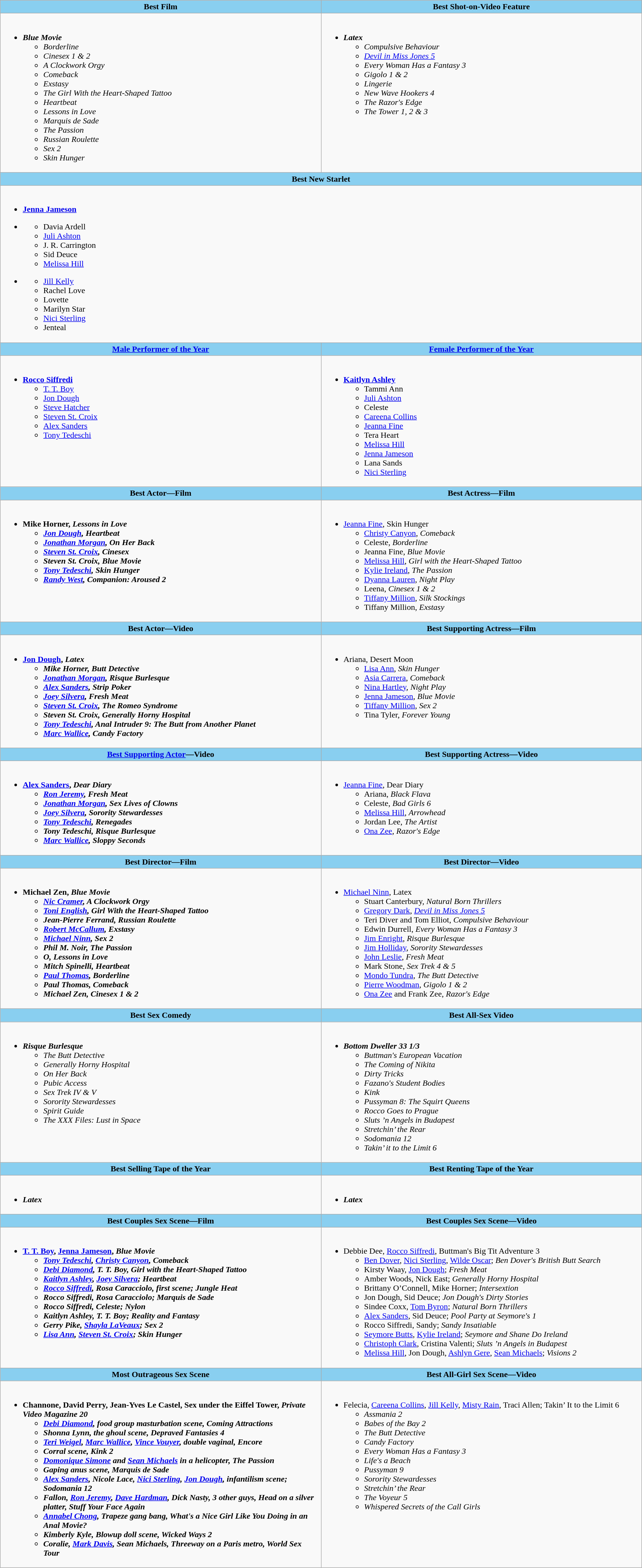<table class=wikitable>
<tr>
<th style="background:#89cff0" width="50%">Best Film</th>
<th style="background:#89cff0" width="50%">Best Shot-on-Video Feature</th>
</tr>
<tr>
<td valign="top"><br><ul><li><strong><em>Blue Movie</em></strong><ul><li><em>Borderline</em></li><li><em>Cinesex 1 & 2</em></li><li><em>A Clockwork Orgy</em></li><li><em>Comeback</em></li><li><em>Exstasy</em></li><li><em>The Girl With the Heart-Shaped Tattoo</em></li><li><em>Heartbeat</em></li><li><em>Lessons in Love</em></li><li><em>Marquis de Sade</em></li><li><em>The Passion</em></li><li><em>Russian Roulette</em></li><li><em>Sex 2</em></li><li><em>Skin Hunger</em></li></ul></li></ul></td>
<td valign="top"><br><ul><li><strong><em>Latex</em></strong><ul><li><em>Compulsive Behaviour</em></li><li><em><a href='#'>Devil in Miss Jones 5</a></em></li><li><em>Every Woman Has a Fantasy 3</em></li><li><em>Gigolo 1 & 2</em></li><li><em>Lingerie</em></li><li><em>New Wave Hookers 4</em></li><li><em>The Razor's Edge</em></li><li><em>The Tower 1, 2 & 3</em></li></ul></li></ul></td>
</tr>
<tr>
<th colspan="2" style="background:#89cff0">Best New Starlet</th>
</tr>
<tr>
<td colspan="2" valign="top"><br><ul><li><strong><a href='#'>Jenna Jameson</a></strong></li></ul>
<ul><li><ul><li>Davia Ardell</li><li><a href='#'>Juli Ashton</a></li><li>J. R. Carrington</li><li>Sid Deuce</li><li><a href='#'>Melissa Hill</a></li></ul></li></ul><ul><li><ul><li><a href='#'>Jill Kelly</a></li><li>Rachel Love</li><li>Lovette</li><li>Marilyn Star</li><li><a href='#'>Nici Sterling</a></li><li>Jenteal</li></ul></li></ul></td>
</tr>
<tr>
<th style="background:#89cff0" width="50%"><a href='#'>Male Performer of the Year</a></th>
<th style="background:#89cff0" width="50%"><a href='#'>Female Performer of the Year</a></th>
</tr>
<tr>
<td valign="top"><br><ul><li><strong><a href='#'>Rocco Siffredi</a></strong><ul><li><a href='#'>T. T. Boy</a></li><li><a href='#'>Jon Dough</a></li><li><a href='#'>Steve Hatcher</a></li><li><a href='#'>Steven St. Croix</a></li><li><a href='#'>Alex Sanders</a></li><li><a href='#'>Tony Tedeschi</a></li></ul></li></ul></td>
<td valign="top"><br><ul><li><strong><a href='#'>Kaitlyn Ashley</a></strong><ul><li>Tammi Ann</li><li><a href='#'>Juli Ashton</a></li><li>Celeste</li><li><a href='#'>Careena Collins</a></li><li><a href='#'>Jeanna Fine</a></li><li>Tera Heart</li><li><a href='#'>Melissa Hill</a></li><li><a href='#'>Jenna Jameson</a></li><li>Lana Sands</li><li><a href='#'>Nici Sterling</a></li></ul></li></ul></td>
</tr>
<tr>
<th style="background:#89cff0" width="50%">Best Actor—Film</th>
<th style="background:#89cff0" width="50%">Best Actress—Film</th>
</tr>
<tr>
<td valign="top"><br><ul><li><strong>Mike Horner, <em>Lessons in Love<strong><em><ul><li><a href='#'>Jon Dough</a>, </em>Heartbeat<em></li><li><a href='#'>Jonathan Morgan</a>, </em>On Her Back<em></li><li><a href='#'>Steven St. Croix</a>, </em>Cinesex<em></li><li>Steven St. Croix, </em>Blue Movie<em></li><li><a href='#'>Tony Tedeschi</a>, </em>Skin Hunger<em></li><li><a href='#'>Randy West</a>, </em>Companion: Aroused 2<em></li></ul></li></ul></td>
<td valign="top"><br><ul><li></strong><a href='#'>Jeanna Fine</a>, </em>Skin Hunger</em></strong><ul><li><a href='#'>Christy Canyon</a>, <em>Comeback</em></li><li>Celeste, <em>Borderline</em></li><li>Jeanna Fine, <em>Blue Movie</em></li><li><a href='#'>Melissa Hill</a>, <em>Girl with the Heart-Shaped Tattoo</em></li><li><a href='#'>Kylie Ireland</a>, <em>The Passion</em></li><li><a href='#'>Dyanna Lauren</a>, <em>Night Play</em></li><li>Leena, <em>Cinesex 1 & 2</em></li><li><a href='#'>Tiffany Million</a>, <em>Silk Stockings</em></li><li>Tiffany Million, <em>Exstasy</em></li></ul></li></ul></td>
</tr>
<tr>
<th style="background:#89cff0" width="50%">Best Actor—Video</th>
<th style="background:#89cff0" width="50%">Best Supporting Actress—Film</th>
</tr>
<tr>
<td valign="top"><br><ul><li><strong><a href='#'>Jon Dough</a>, <em>Latex<strong><em><ul><li>Mike Horner, </em>Butt Detective<em></li><li><a href='#'>Jonathan Morgan</a>, </em>Risque Burlesque<em></li><li><a href='#'>Alex Sanders</a>, </em>Strip Poker<em></li><li><a href='#'>Joey Silvera</a>, </em>Fresh Meat<em></li><li><a href='#'>Steven St. Croix</a>, </em>The Romeo Syndrome<em></li><li>Steven St. Croix, </em>Generally Horny Hospital<em></li><li><a href='#'>Tony Tedeschi</a>, </em>Anal Intruder 9: The Butt from Another Planet<em></li><li><a href='#'>Marc Wallice</a>, </em>Candy Factory<em></li></ul></li></ul></td>
<td valign="top"><br><ul><li></strong>Ariana, </em>Desert Moon</em></strong><ul><li><a href='#'>Lisa Ann</a>, <em>Skin Hunger</em></li><li><a href='#'>Asia Carrera</a>, <em>Comeback</em></li><li><a href='#'>Nina Hartley</a>, <em>Night Play</em></li><li><a href='#'>Jenna Jameson</a>, <em>Blue Movie</em></li><li><a href='#'>Tiffany Million</a>, <em>Sex 2</em></li><li>Tina Tyler, <em>Forever Young</em></li></ul></li></ul></td>
</tr>
<tr>
<th style="background:#89cff0" width="50%"><a href='#'>Best Supporting Actor</a>—Video</th>
<th style="background:#89cff0" width="50%">Best Supporting Actress—Video</th>
</tr>
<tr>
<td valign="top"><br><ul><li><strong><a href='#'>Alex Sanders</a>, <em>Dear Diary<strong><em><ul><li><a href='#'>Ron Jeremy</a>, </em>Fresh Meat<em></li><li><a href='#'>Jonathan Morgan</a>, </em>Sex Lives of Clowns<em></li><li><a href='#'>Joey Silvera</a>, </em>Sorority Stewardesses<em></li><li><a href='#'>Tony Tedeschi</a>, </em>Renegades<em></li><li>Tony Tedeschi, </em>Risque Burlesque<em></li><li><a href='#'>Marc Wallice</a>, </em>Sloppy Seconds<em></li></ul></li></ul></td>
<td valign="top"><br><ul><li></strong><a href='#'>Jeanna Fine</a>, </em>Dear Diary</em></strong><ul><li>Ariana, <em>Black Flava</em></li><li>Celeste, <em>Bad Girls 6</em></li><li><a href='#'>Melissa Hill</a>, <em>Arrowhead</em></li><li>Jordan Lee, <em>The Artist</em></li><li><a href='#'>Ona Zee</a>, <em>Razor's Edge</em></li></ul></li></ul></td>
</tr>
<tr>
<th style="background:#89cff0" width="50%">Best Director—Film</th>
<th style="background:#89cff0" width="50%">Best Director—Video</th>
</tr>
<tr>
<td valign="top"><br><ul><li><strong>Michael Zen, <em>Blue Movie<strong><em><ul><li><a href='#'>Nic Cramer</a>, </em>A Clockwork Orgy<em></li><li><a href='#'>Toni English</a>, </em>Girl With the Heart-Shaped Tattoo<em></li><li>Jean-Pierre Ferrand, </em>Russian Roulette<em></li><li><a href='#'>Robert McCallum</a></em>, Exstasy<em></li><li><a href='#'>Michael Ninn</a>, </em>Sex 2<em></li><li>Phil M. Noir, </em>The Passion<em></li><li>O, </em>Lessons in Love<em></li><li>Mitch Spinelli, </em>Heartbeat<em></li><li><a href='#'>Paul Thomas</a>, </em>Borderline<em></li><li>Paul Thomas, </em>Comeback<em></li><li>Michael Zen, </em>Cinesex 1 & 2<em></li></ul></li></ul></td>
<td valign="top"><br><ul><li></strong><a href='#'>Michael Ninn</a>, </em>Latex</em></strong><ul><li>Stuart Canterbury, <em>Natural Born Thrillers</em></li><li><a href='#'>Gregory Dark</a>, <em><a href='#'>Devil in Miss Jones 5</a></em></li><li>Teri Diver and Tom Elliot, <em>Compulsive Behaviour</em></li><li>Edwin Durrell, <em>Every Woman Has a Fantasy 3</em></li><li><a href='#'>Jim Enright</a>, <em>Risque Burlesque</em></li><li><a href='#'>Jim Holliday</a>, <em>Sorority Stewardesses</em></li><li><a href='#'>John Leslie</a>, <em>Fresh Meat</em></li><li>Mark Stone, <em>Sex Trek 4 & 5</em></li><li><a href='#'>Mondo Tundra</a>, <em>The Butt Detective</em></li><li><a href='#'>Pierre Woodman</a>, <em>Gigolo 1 & 2</em></li><li><a href='#'>Ona Zee</a> and Frank Zee, <em>Razor's Edge</em></li></ul></li></ul></td>
</tr>
<tr>
<th style="background:#89cff0" width="50%">Best Sex Comedy</th>
<th style="background:#89cff0" width="50%">Best All-Sex Video</th>
</tr>
<tr>
<td valign="top"><br><ul><li><strong><em>Risque Burlesque</em></strong><ul><li><em>The Butt Detective</em></li><li><em>Generally Horny Hospital</em></li><li><em>On Her Back</em></li><li><em>Pubic Access</em></li><li><em>Sex Trek IV & V</em></li><li><em>Sorority Stewardesses</em></li><li><em>Spirit Guide</em></li><li><em>The XXX Files: Lust in Space</em></li></ul></li></ul></td>
<td valign="top"><br><ul><li><strong><em>Bottom Dweller 33 1/3</em></strong><ul><li><em>Buttman's European Vacation</em></li><li><em>The Coming of Nikita</em></li><li><em>Dirty Tricks</em></li><li><em>Fazano's Student Bodies</em></li><li><em>Kink</em></li><li><em>Pussyman 8: The Squirt Queens</em></li><li><em>Rocco Goes to Prague</em></li><li><em>Sluts ’n Angels in Budapest</em></li><li><em>Stretchin’ the Rear</em></li><li><em>Sodomania 12</em></li><li><em>Takin’ it to the Limit 6</em></li></ul></li></ul></td>
</tr>
<tr>
<th style="background:#89cff0" width="50%">Best Selling Tape of the Year</th>
<th style="background:#89cff0" width="50%">Best Renting Tape of the Year</th>
</tr>
<tr>
<td valign="top"><br><ul><li><strong><em>Latex</em></strong></li></ul></td>
<td valign="top"><br><ul><li><strong><em>Latex</em></strong></li></ul></td>
</tr>
<tr>
<th style="background:#89cff0" width="50%">Best Couples Sex Scene—Film</th>
<th style="background:#89cff0" width="50%">Best Couples Sex Scene—Video</th>
</tr>
<tr>
<td valign="top"><br><ul><li><strong><a href='#'>T. T. Boy</a>, <a href='#'>Jenna Jameson</a>, <em>Blue Movie<strong><em><ul><li><a href='#'>Tony Tedeschi</a>, <a href='#'>Christy Canyon</a>, </em>Comeback<em></li><li><a href='#'>Debi Diamond</a>, T. T. Boy, </em>Girl with the Heart-Shaped Tattoo<em></li><li><a href='#'>Kaitlyn Ashley</a>, <a href='#'>Joey Silvera</a>; </em>Heartbeat<em></li><li><a href='#'>Rocco Siffredi</a>, Rosa Caracciolo, first scene; </em>Jungle Heat<em></li><li>Rocco Siffredi, Rosa Caracciolo; </em>Marquis de Sade<em></li><li>Rocco Siffredi, Celeste; </em>Nylon<em></li><li>Kaitlyn Ashley,  T. T. Boy; </em>Reality and Fantasy<em></li><li>Gerry Pike, <a href='#'>Shayla LaVeaux</a>; </em>Sex 2<em></li><li><a href='#'>Lisa Ann</a>, <a href='#'>Steven St. Croix</a>; </em>Skin Hunger<em></li></ul></li></ul></td>
<td valign="top"><br><ul><li></strong>Debbie Dee, <a href='#'>Rocco Siffredi</a>, </em>Buttman's Big Tit Adventure 3</em></strong><ul><li><a href='#'>Ben Dover</a>, <a href='#'>Nici Sterling</a>, <a href='#'>Wilde Oscar</a>; <em>Ben Dover's British Butt Search</em></li><li>Kirsty Waay, <a href='#'>Jon Dough</a>; <em>Fresh Meat</em></li><li>Amber Woods, Nick East; <em>Generally Horny Hospital</em></li><li>Brittany O’Connell, Mike Horner; <em>Intersextion</em></li><li>Jon Dough, Sid Deuce; <em>Jon Dough's Dirty Stories</em></li><li>Sindee Coxx, <a href='#'>Tom Byron</a>; <em>Natural Born Thrillers</em></li><li><a href='#'>Alex Sanders</a>, Sid Deuce; <em>Pool Party at Seymore's 1</em></li><li>Rocco Siffredi, Sandy; <em>Sandy Insatiable</em></li><li><a href='#'>Seymore Butts</a>, <a href='#'>Kylie Ireland</a>; <em>Seymore and Shane Do Ireland</em></li><li><a href='#'>Christoph Clark</a>, Cristina Valenti; <em>Sluts ’n Angels in Budapest</em></li><li><a href='#'>Melissa Hill</a>, Jon Dough, <a href='#'>Ashlyn Gere</a>, <a href='#'>Sean Michaels</a>; <em>Visions 2</em></li></ul></li></ul></td>
</tr>
<tr>
<th style="background:#89cff0" width="50%">Most Outrageous Sex Scene</th>
<th style="background:#89cff0" width="50%">Best All-Girl Sex Scene—Video</th>
</tr>
<tr>
<td valign="top"><br><ul><li><strong>Channone, David Perry, Jean-Yves Le Castel, Sex under the Eiffel Tower, <em>Private Video Magazine 20<strong><em><ul><li><a href='#'>Debi Diamond</a>, food group masturbation scene, </em>Coming Attractions<em></li><li>Shonna Lynn, the ghoul scene, </em>Depraved Fantasies 4<em></li><li><a href='#'>Teri Weigel</a>, <a href='#'>Marc Wallice</a>, <a href='#'>Vince Vouyer</a>, double vaginal, </em>Encore<em></li><li>Corral scene, </em>Kink 2<em></li><li><a href='#'>Domonique Simone</a> and <a href='#'>Sean Michaels</a> in a helicopter, </em>The Passion<em></li><li>Gaping anus scene, </em>Marquis de Sade<em></li><li><a href='#'>Alex Sanders</a>, Nicole Lace, <a href='#'>Nici Sterling</a>, <a href='#'>Jon Dough</a>, infantilism scene; </em>Sodomania 12<em></li><li>Fallon, <a href='#'>Ron Jeremy</a>, <a href='#'>Dave Hardman</a>, Dick Nasty, 3 other guys, Head on a silver platter, </em>Stuff Your Face Again<em></li><li><a href='#'>Annabel Chong</a>, Trapeze gang bang, </em>What's a Nice Girl Like You Doing in an Anal Movie?<em></li><li>Kimberly Kyle, Blowup doll scene, </em>Wicked Ways 2<em></li><li>Coralie, <a href='#'>Mark Davis</a>, Sean Michaels, Threeway on a Paris metro, </em>World Sex Tour<em></li></ul></li></ul></td>
<td valign="top"><br><ul><li></strong>Felecia, <a href='#'>Careena Collins</a>, <a href='#'>Jill Kelly</a>, <a href='#'>Misty Rain</a>, Traci Allen; </em>Takin’ It to the Limit 6</em></strong><ul><li><em>Assmania 2</em></li><li><em>Babes of the Bay 2</em></li><li><em>The Butt Detective</em></li><li><em>Candy Factory</em></li><li><em>Every Woman Has a Fantasy 3</em></li><li><em>Life's a Beach</em></li><li><em>Pussyman 9</em></li><li><em>Sorority Stewardesses</em></li><li><em>Stretchin’ the Rear</em></li><li><em>The Voyeur 5</em></li><li><em>Whispered Secrets of the Call Girls</em></li></ul></li></ul></td>
</tr>
</table>
